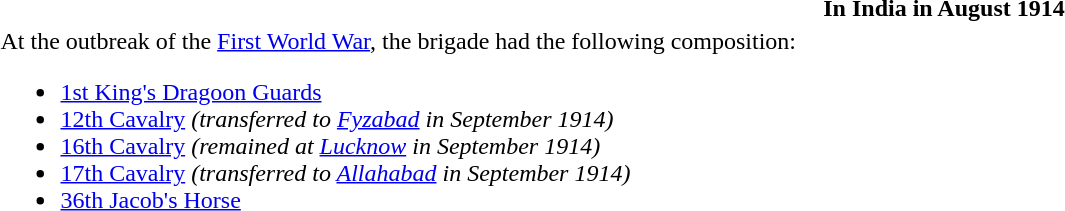<table class="toccolours collapsible collapsed" style="width:100%; background:transparent;">
<tr>
<th>In India in August 1914</th>
</tr>
<tr>
<td>At the outbreak of the <a href='#'>First World War</a>, the brigade had the following composition:<br><ul><li><a href='#'>1st King's Dragoon Guards</a></li><li><a href='#'>12th Cavalry</a> <em>(transferred to <a href='#'>Fyzabad</a> in September 1914)</em></li><li><a href='#'>16th Cavalry</a> <em>(remained at <a href='#'>Lucknow</a> in September 1914)</em></li><li><a href='#'>17th Cavalry</a> <em>(transferred to <a href='#'>Allahabad</a> in September 1914)</em></li><li><a href='#'>36th Jacob's Horse</a></li></ul></td>
</tr>
</table>
